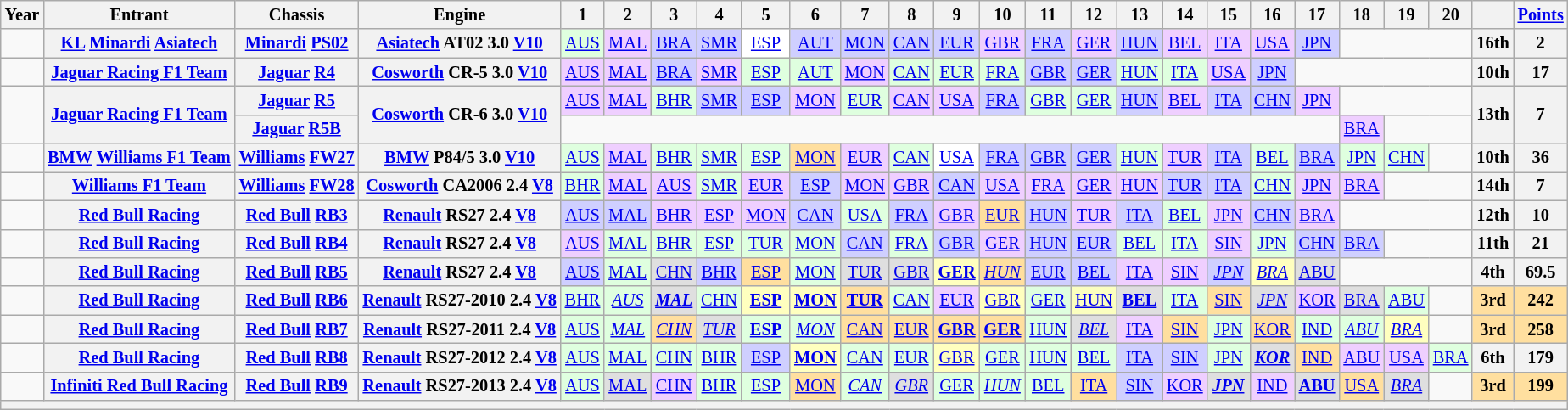<table class="wikitable" style="text-align:center; font-size:85%;">
<tr>
<th scope="col">Year</th>
<th scope="col">Entrant</th>
<th scope="col">Chassis</th>
<th scope="col">Engine</th>
<th scope="col">1</th>
<th scope="col">2</th>
<th scope="col">3</th>
<th scope="col">4</th>
<th scope="col">5</th>
<th scope="col">6</th>
<th scope="col">7</th>
<th scope="col">8</th>
<th scope="col">9</th>
<th scope="col">10</th>
<th scope="col">11</th>
<th scope="col">12</th>
<th scope="col">13</th>
<th scope="col">14</th>
<th scope="col">15</th>
<th scope="col">16</th>
<th scope="col">17</th>
<th scope="col">18</th>
<th scope="col">19</th>
<th scope="col">20</th>
<th scope="col"></th>
<th scope="col"><a href='#'>Points</a></th>
</tr>
<tr>
<td></td>
<th nowrap><a href='#'>KL</a> <a href='#'>Minardi</a> <a href='#'>Asiatech</a></th>
<th nowrap><a href='#'>Minardi</a> <a href='#'>PS02</a></th>
<th nowrap><a href='#'>Asiatech</a> AT02 3.0 <a href='#'>V10</a></th>
<td style="background:#dfffdf;"><a href='#'>AUS</a><br></td>
<td style="background:#efcfff;"><a href='#'>MAL</a><br></td>
<td style="background:#cfcfff;"><a href='#'>BRA</a><br></td>
<td style="background:#cfcfff;"><a href='#'>SMR</a><br></td>
<td style="background:#ffffff;"><a href='#'>ESP</a><br></td>
<td style="background:#cfcfff;"><a href='#'>AUT</a><br></td>
<td style="background:#cfcfff;"><a href='#'>MON</a><br></td>
<td style="background:#cfcfff;"><a href='#'>CAN</a><br></td>
<td style="background:#cfcfff;"><a href='#'>EUR</a><br></td>
<td style="background:#efcfff;"><a href='#'>GBR</a><br></td>
<td style="background:#cfcfff;"><a href='#'>FRA</a><br></td>
<td style="background:#efcfff;"><a href='#'>GER</a><br></td>
<td style="background:#cfcfff;"><a href='#'>HUN</a><br></td>
<td style="background:#efcfff;"><a href='#'>BEL</a><br></td>
<td style="background:#efcfff;"><a href='#'>ITA</a><br></td>
<td style="background:#efcfff;"><a href='#'>USA</a><br></td>
<td style="background:#cfcfff;"><a href='#'>JPN</a><br></td>
<td colspan=3></td>
<th>16th</th>
<th>2</th>
</tr>
<tr>
<td></td>
<th nowrap><a href='#'>Jaguar Racing F1 Team</a></th>
<th nowrap><a href='#'>Jaguar</a> <a href='#'>R4</a></th>
<th nowrap><a href='#'>Cosworth</a> CR-5 3.0 <a href='#'>V10</a></th>
<td style="background:#efcfff;"><a href='#'>AUS</a><br></td>
<td style="background:#efcfff;"><a href='#'>MAL</a><br></td>
<td style="background:#cfcfff;"><a href='#'>BRA</a><br></td>
<td style="background:#efcfff;"><a href='#'>SMR</a><br></td>
<td style="background:#dfffdf;"><a href='#'>ESP</a><br></td>
<td style="background:#dfffdf;"><a href='#'>AUT</a><br></td>
<td style="background:#efcfff;"><a href='#'>MON</a><br></td>
<td style="background:#dfffdf;"><a href='#'>CAN</a><br></td>
<td style="background:#dfffdf;"><a href='#'>EUR</a><br></td>
<td style="background:#dfffdf;"><a href='#'>FRA</a><br></td>
<td style="background:#cfcfff;"><a href='#'>GBR</a><br></td>
<td style="background:#cfcfff;"><a href='#'>GER</a><br></td>
<td style="background:#dfffdf;"><a href='#'>HUN</a><br></td>
<td style="background:#dfffdf;"><a href='#'>ITA</a><br></td>
<td style="background:#efcfff;"><a href='#'>USA</a><br></td>
<td style="background:#cfcfff;"><a href='#'>JPN</a><br></td>
<td colspan=4></td>
<th>10th</th>
<th>17</th>
</tr>
<tr>
<td rowspan=2></td>
<th rowspan=2 nowrap><a href='#'>Jaguar Racing F1 Team</a></th>
<th nowrap><a href='#'>Jaguar</a> <a href='#'>R5</a></th>
<th rowspan=2 nowrap><a href='#'>Cosworth</a> CR-6 3.0 <a href='#'>V10</a></th>
<td style="background:#efcfff;"><a href='#'>AUS</a><br></td>
<td style="background:#efcfff;"><a href='#'>MAL</a><br></td>
<td style="background:#dfffdf;"><a href='#'>BHR</a><br></td>
<td style="background:#cfcfff;"><a href='#'>SMR</a><br></td>
<td style="background:#cfcfff;"><a href='#'>ESP</a><br></td>
<td style="background:#efcfff;"><a href='#'>MON</a><br></td>
<td style="background:#dfffdf;"><a href='#'>EUR</a><br></td>
<td style="background:#efcfff;"><a href='#'>CAN</a><br></td>
<td style="background:#efcfff;"><a href='#'>USA</a><br></td>
<td style="background:#cfcfff;"><a href='#'>FRA</a><br></td>
<td style="background:#dfffdf;"><a href='#'>GBR</a><br></td>
<td style="background:#dfffdf;"><a href='#'>GER</a><br></td>
<td style="background:#cfcfff;"><a href='#'>HUN</a><br></td>
<td style="background:#efcfff;"><a href='#'>BEL</a><br></td>
<td style="background:#cfcfff;"><a href='#'>ITA</a><br></td>
<td style="background:#cfcfff;"><a href='#'>CHN</a><br></td>
<td style="background:#efcfff;"><a href='#'>JPN</a><br></td>
<td colspan=3></td>
<th rowspan=2>13th</th>
<th rowspan=2>7</th>
</tr>
<tr>
<th nowrap><a href='#'>Jaguar</a> <a href='#'>R5B</a></th>
<td colspan=17></td>
<td style="background:#efcfff;"><a href='#'>BRA</a><br></td>
<td colspan=2></td>
</tr>
<tr>
<td></td>
<th nowrap><a href='#'>BMW</a> <a href='#'>Williams F1 Team</a></th>
<th nowrap><a href='#'>Williams</a> <a href='#'>FW27</a></th>
<th nowrap><a href='#'>BMW</a> P84/5 3.0 <a href='#'>V10</a></th>
<td style="background:#dfffdf;"><a href='#'>AUS</a><br></td>
<td style="background:#efcfff;"><a href='#'>MAL</a><br></td>
<td style="background:#dfffdf;"><a href='#'>BHR</a><br></td>
<td style="background:#dfffdf;"><a href='#'>SMR</a><br></td>
<td style="background:#dfffdf;"><a href='#'>ESP</a><br></td>
<td style="background:#ffdf9f;"><a href='#'>MON</a><br></td>
<td style="background:#efcfff;"><a href='#'>EUR</a><br></td>
<td style="background:#dfffdf;"><a href='#'>CAN</a><br></td>
<td style="background:#fff;"><a href='#'>USA</a><br></td>
<td style="background:#cfcfff;"><a href='#'>FRA</a><br></td>
<td style="background:#cfcfff;"><a href='#'>GBR</a><br></td>
<td style="background:#cfcfff;"><a href='#'>GER</a><br></td>
<td style="background:#dfffdf;"><a href='#'>HUN</a><br></td>
<td style="background:#efcfff;"><a href='#'>TUR</a><br></td>
<td style="background:#cfcfff;"><a href='#'>ITA</a><br></td>
<td style="background:#dfffdf;"><a href='#'>BEL</a><br></td>
<td style="background:#cfcfff;"><a href='#'>BRA</a><br></td>
<td style="background:#dfffdf;"><a href='#'>JPN</a><br></td>
<td style="background:#dfffdf;"><a href='#'>CHN</a><br></td>
<td></td>
<th>10th</th>
<th>36</th>
</tr>
<tr>
<td></td>
<th nowrap><a href='#'>Williams F1 Team</a></th>
<th nowrap><a href='#'>Williams</a> <a href='#'>FW28</a></th>
<th nowrap><a href='#'>Cosworth</a> CA2006 2.4 <a href='#'>V8</a></th>
<td style="background:#dfffdf;"><a href='#'>BHR</a><br></td>
<td style="background:#efcfff;"><a href='#'>MAL</a><br></td>
<td style="background:#efcfff;"><a href='#'>AUS</a><br></td>
<td style="background:#dfffdf;"><a href='#'>SMR</a><br></td>
<td style="background:#efcfff;"><a href='#'>EUR</a><br></td>
<td style="background:#cfcfff;"><a href='#'>ESP</a><br></td>
<td style="background:#efcfff;"><a href='#'>MON</a><br></td>
<td style="background:#efcfff;"><a href='#'>GBR</a><br></td>
<td style="background:#cfcfff;"><a href='#'>CAN</a> <br></td>
<td style="background:#efcfff;"><a href='#'>USA</a><br></td>
<td style="background:#efcfff;"><a href='#'>FRA</a><br></td>
<td style="background:#efcfff;"><a href='#'>GER</a><br></td>
<td style="background:#efcfff;"><a href='#'>HUN</a><br></td>
<td style="background:#cfcfff;"><a href='#'>TUR</a><br></td>
<td style="background:#cfcfff;"><a href='#'>ITA</a><br></td>
<td style="background:#dfffdf;"><a href='#'>CHN</a><br></td>
<td style="background:#efcfff;"><a href='#'>JPN</a><br></td>
<td style="background:#efcfff;"><a href='#'>BRA</a><br></td>
<td colspan=2></td>
<th>14th</th>
<th>7</th>
</tr>
<tr>
<td></td>
<th nowrap><a href='#'>Red Bull Racing</a></th>
<th nowrap><a href='#'>Red Bull</a> <a href='#'>RB3</a></th>
<th nowrap><a href='#'>Renault</a> RS27 2.4 <a href='#'>V8</a></th>
<td style="background:#cfcfff;"><a href='#'>AUS</a><br></td>
<td style="background:#cfcfff;"><a href='#'>MAL</a><br></td>
<td style="background:#efcfff;"><a href='#'>BHR</a><br></td>
<td style="background:#efcfff;"><a href='#'>ESP</a><br></td>
<td style="background:#efcfff;"><a href='#'>MON</a><br></td>
<td style="background:#cfcfff;"><a href='#'>CAN</a><br></td>
<td style="background:#dfffdf;"><a href='#'>USA</a><br></td>
<td style="background:#cfcfff;"><a href='#'>FRA</a><br></td>
<td style="background:#efcfff;"><a href='#'>GBR</a><br></td>
<td style="background:#ffdf9f;"><a href='#'>EUR</a><br></td>
<td style="background:#cfcfff;"><a href='#'>HUN</a><br></td>
<td style="background:#efcfff;"><a href='#'>TUR</a><br></td>
<td style="background:#cfcfff;"><a href='#'>ITA</a><br></td>
<td style="background:#dfffdf;"><a href='#'>BEL</a><br></td>
<td style="background:#efcfff;"><a href='#'>JPN</a><br></td>
<td style="background:#cfcfff;"><a href='#'>CHN</a><br></td>
<td style="background:#efcfff;"><a href='#'>BRA</a><br></td>
<td colspan=3></td>
<th>12th</th>
<th>10</th>
</tr>
<tr>
<td></td>
<th nowrap><a href='#'>Red Bull Racing</a></th>
<th nowrap><a href='#'>Red Bull</a> <a href='#'>RB4</a></th>
<th nowrap><a href='#'>Renault</a> RS27 2.4 <a href='#'>V8</a></th>
<td style="background:#efcfff;"><a href='#'>AUS</a><br></td>
<td style="background:#dfffdf;"><a href='#'>MAL</a><br></td>
<td style="background:#dfffdf;"><a href='#'>BHR</a><br></td>
<td style="background:#dfffdf;"><a href='#'>ESP</a><br></td>
<td style="background:#dfffdf;"><a href='#'>TUR</a><br></td>
<td style="background:#dfffdf;"><a href='#'>MON</a><br></td>
<td style="background:#cfcfff;"><a href='#'>CAN</a><br></td>
<td style="background:#dfffdf;"><a href='#'>FRA</a><br></td>
<td style="background:#cfcfff;"><a href='#'>GBR</a><br></td>
<td style="background:#efcfff;"><a href='#'>GER</a><br></td>
<td style="background:#cfcfff;"><a href='#'>HUN</a><br></td>
<td style="background:#cfcfff;"><a href='#'>EUR</a><br></td>
<td style="background:#dfffdf;"><a href='#'>BEL</a><br></td>
<td style="background:#dfffdf;"><a href='#'>ITA</a><br></td>
<td style="background:#efcfff;"><a href='#'>SIN</a><br></td>
<td style="background:#dfffdf;"><a href='#'>JPN</a><br></td>
<td style="background:#cfcfff;"><a href='#'>CHN</a><br></td>
<td style="background:#cfcfff;"><a href='#'>BRA</a><br></td>
<td colspan=2></td>
<th>11th</th>
<th>21</th>
</tr>
<tr>
<td></td>
<th nowrap><a href='#'>Red Bull Racing</a></th>
<th nowrap><a href='#'>Red Bull</a> <a href='#'>RB5</a></th>
<th nowrap><a href='#'>Renault</a> RS27 2.4 <a href='#'>V8</a></th>
<td style="background:#cfcfff;"><a href='#'>AUS</a><br></td>
<td style="background:#dfffdf;"><a href='#'>MAL</a><br></td>
<td style="background:#dfdfdf;"><a href='#'>CHN</a><br></td>
<td style="background:#cfcfff;"><a href='#'>BHR</a><br></td>
<td style="background:#ffdf9f;"><a href='#'>ESP</a><br></td>
<td style="background:#dfffdf;"><a href='#'>MON</a><br></td>
<td style="background:#dfdfdf;"><a href='#'>TUR</a><br></td>
<td style="background:#dfdfdf;"><a href='#'>GBR</a><br></td>
<td style="background:#ffffbf;"><strong><a href='#'>GER</a></strong><br></td>
<td style="background:#ffdf9f;"><em><a href='#'>HUN</a></em><br></td>
<td style="background:#cfcfff;"><a href='#'>EUR</a><br></td>
<td style="background:#cfcfff;"><a href='#'>BEL</a><br></td>
<td style="background:#efcfff;"><a href='#'>ITA</a><br></td>
<td style="background:#efcfff;"><a href='#'>SIN</a><br></td>
<td style="background:#cfcfff;"><em><a href='#'>JPN</a></em><br></td>
<td style="background:#ffffbf;"><em><a href='#'>BRA</a></em><br></td>
<td style="background:#dfdfdf;"><a href='#'>ABU</a><br></td>
<td colspan=3></td>
<th>4th</th>
<th>69.5</th>
</tr>
<tr>
<td></td>
<th nowrap><a href='#'>Red Bull Racing</a></th>
<th nowrap><a href='#'>Red Bull</a> <a href='#'>RB6</a></th>
<th nowrap><a href='#'>Renault</a> RS27-2010 2.4 <a href='#'>V8</a></th>
<td style="background:#dfffdf;"><a href='#'>BHR</a><br></td>
<td style="background:#dfffdf;"><em><a href='#'>AUS</a></em><br></td>
<td style="background:#dfdfdf;"><strong><em><a href='#'>MAL</a></em></strong><br></td>
<td style="background:#dfffdf;"><a href='#'>CHN</a><br></td>
<td style="background:#ffffbf;"><strong><a href='#'>ESP</a></strong><br></td>
<td style="background:#ffffbf;"><strong><a href='#'>MON</a></strong><br></td>
<td style="background:#ffdf9f;"><strong><a href='#'>TUR</a></strong><br></td>
<td style="background:#dfffdf;"><a href='#'>CAN</a><br></td>
<td style="background:#efcfff;"><a href='#'>EUR</a><br></td>
<td style="background:#ffffbf;"><a href='#'>GBR</a><br></td>
<td style="background:#dfffdf;"><a href='#'>GER</a><br></td>
<td style="background:#fbffbf;"><a href='#'>HUN</a><br></td>
<td style="background:#dfdfdf;"><strong><a href='#'>BEL</a></strong><br></td>
<td style="background:#dfffdf;"><a href='#'>ITA</a><br></td>
<td style="background:#ffdf9f;"><a href='#'>SIN</a><br></td>
<td style="background:#dfdfdf;"><em><a href='#'>JPN</a></em><br></td>
<td style="background:#efcfff;"><a href='#'>KOR</a><br></td>
<td style="background:#dfdfdf;"><a href='#'>BRA</a><br></td>
<td style="background:#dfffdf;"><a href='#'>ABU</a><br></td>
<td></td>
<th style="background:#ffdf9f;">3rd</th>
<th style="background:#ffdf9f;">242</th>
</tr>
<tr>
<td></td>
<th nowrap><a href='#'>Red Bull Racing</a></th>
<th nowrap><a href='#'>Red Bull</a> <a href='#'>RB7</a></th>
<th nowrap><a href='#'>Renault</a> RS27-2011 2.4 <a href='#'>V8</a></th>
<td style="background:#dfffdf;"><a href='#'>AUS</a><br></td>
<td style="background:#dfffdf;"><em><a href='#'>MAL</a></em><br></td>
<td style="background:#ffdf9f;"><em><a href='#'>CHN</a></em><br></td>
<td style="background:#dfdfdf;"><em><a href='#'>TUR</a></em><br></td>
<td style="background:#dfffdf;"><strong><a href='#'>ESP</a></strong><br></td>
<td style="background:#dfffdf;"><em><a href='#'>MON</a></em><br></td>
<td style="background:#ffdf9f;"><a href='#'>CAN</a><br></td>
<td style="background:#ffdf9f;"><a href='#'>EUR</a><br></td>
<td style="background:#ffdf9f;"><strong><a href='#'>GBR</a></strong><br></td>
<td style="background:#ffdf9f;"><strong><a href='#'>GER</a></strong><br></td>
<td style="background:#dfffdf;"><a href='#'>HUN</a><br></td>
<td style="background:#dfdfdf;"><em><a href='#'>BEL</a></em><br></td>
<td style="background:#efcfff;"><a href='#'>ITA</a><br></td>
<td style="background:#ffdf9f;"><a href='#'>SIN</a><br></td>
<td style="background:#dfffdf;"><a href='#'>JPN</a><br></td>
<td style="background:#ffdf9f;"><a href='#'>KOR</a><br></td>
<td style="background:#dfffdf;"><a href='#'>IND</a><br></td>
<td style="background:#dfffdf;"><em><a href='#'>ABU</a></em><br></td>
<td style="background:#ffffbf;"><em><a href='#'>BRA</a></em><br></td>
<td></td>
<th style="background:#ffdf9f;">3rd</th>
<th style="background:#ffdf9f;">258</th>
</tr>
<tr>
<td></td>
<th nowrap><a href='#'>Red Bull Racing</a></th>
<th nowrap><a href='#'>Red Bull</a> <a href='#'>RB8</a></th>
<th nowrap><a href='#'>Renault</a> RS27-2012 2.4 <a href='#'>V8</a></th>
<td style="background:#dfffdf;"><a href='#'>AUS</a><br></td>
<td style="background:#dfffdf;"><a href='#'>MAL</a><br></td>
<td style="background:#dfffdf;"><a href='#'>CHN</a><br></td>
<td style="background:#dfffdf;"><a href='#'>BHR</a><br></td>
<td style="background:#cfcfff;"><a href='#'>ESP</a><br></td>
<td style="background:#ffffbf;"><strong><a href='#'>MON</a></strong><br></td>
<td style="background:#dfffdf;"><a href='#'>CAN</a><br></td>
<td style="background:#dfffdf;"><a href='#'>EUR</a><br></td>
<td style="background:#ffffbf;"><a href='#'>GBR</a><br></td>
<td style="background:#dfffdf;"><a href='#'>GER</a><br></td>
<td style="background:#dfffdf;"><a href='#'>HUN</a><br></td>
<td style="background:#dfffdf;"><a href='#'>BEL</a><br></td>
<td style="background:#cfcfff;"><a href='#'>ITA</a><br></td>
<td style="background:#cfcfff;"><a href='#'>SIN</a><br></td>
<td style="background:#dfffdf;"><a href='#'>JPN</a><br></td>
<td style="background:#dfdfdf;"><strong><em><a href='#'>KOR</a></em></strong><br></td>
<td style="background:#ffdf9f;"><a href='#'>IND</a><br></td>
<td style="background:#efcfff;"><a href='#'>ABU</a><br></td>
<td style="background:#efcfff;"><a href='#'>USA</a><br></td>
<td style="background:#dfffdf;"><a href='#'>BRA</a><br></td>
<th>6th</th>
<th>179</th>
</tr>
<tr>
<td></td>
<th nowrap><a href='#'>Infiniti Red Bull Racing</a></th>
<th nowrap><a href='#'>Red Bull</a> <a href='#'>RB9</a></th>
<th nowrap><a href='#'>Renault</a> RS27-2013 2.4 <a href='#'>V8</a></th>
<td style="background:#dfffdf;"><a href='#'>AUS</a><br></td>
<td style="background:#dfdfdf;"><a href='#'>MAL</a><br></td>
<td style="background:#efcfff;"><a href='#'>CHN</a><br></td>
<td style="background:#dfffdf;"><a href='#'>BHR</a><br></td>
<td style="background:#dfffdf;"><a href='#'>ESP</a><br></td>
<td style="background:#ffdf9f;"><a href='#'>MON</a><br></td>
<td style="background:#dfffdf;"><em><a href='#'>CAN</a></em><br></td>
<td style="background:#dfdfdf;"><em><a href='#'>GBR</a></em><br></td>
<td style="background:#dfffdf;"><a href='#'>GER</a><br></td>
<td style="background:#dfffdf;"><em><a href='#'>HUN</a></em><br></td>
<td style="background:#dfffdf;"><a href='#'>BEL</a><br></td>
<td style="background:#ffdf9f;"><a href='#'>ITA</a><br></td>
<td style="background:#cfcfff;"><a href='#'>SIN</a><br></td>
<td style="background:#efcfff;"><a href='#'>KOR</a><br></td>
<td style="background:#dfdfdf;"><strong><em><a href='#'>JPN</a></em></strong><br></td>
<td style="background:#efcfff;"><a href='#'>IND</a><br></td>
<td style="background:#dfdfdf;"><strong><a href='#'>ABU</a></strong><br></td>
<td style="background:#ffdf9f;"><a href='#'>USA</a><br></td>
<td style="background:#dfdfdf;"><em><a href='#'>BRA</a></em><br></td>
<td></td>
<th style="background:#ffdf9f;">3rd</th>
<th style="background:#ffdf9f;">199</th>
</tr>
<tr>
<th colspan="26"></th>
</tr>
</table>
